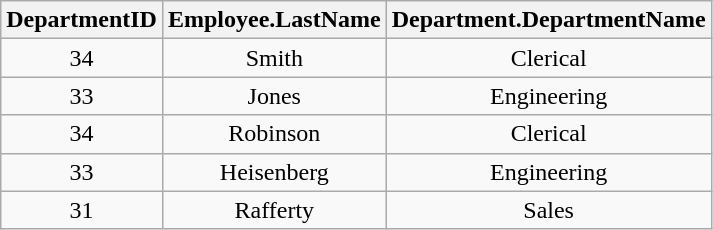<table class="wikitable" style="text-align:center">
<tr>
<th>DepartmentID</th>
<th>Employee.LastName</th>
<th>Department.DepartmentName</th>
</tr>
<tr>
<td>34</td>
<td>Smith</td>
<td>Clerical</td>
</tr>
<tr>
<td>33</td>
<td>Jones</td>
<td>Engineering</td>
</tr>
<tr>
<td>34</td>
<td>Robinson</td>
<td>Clerical</td>
</tr>
<tr>
<td>33</td>
<td>Heisenberg</td>
<td>Engineering</td>
</tr>
<tr>
<td>31</td>
<td>Rafferty</td>
<td>Sales</td>
</tr>
</table>
